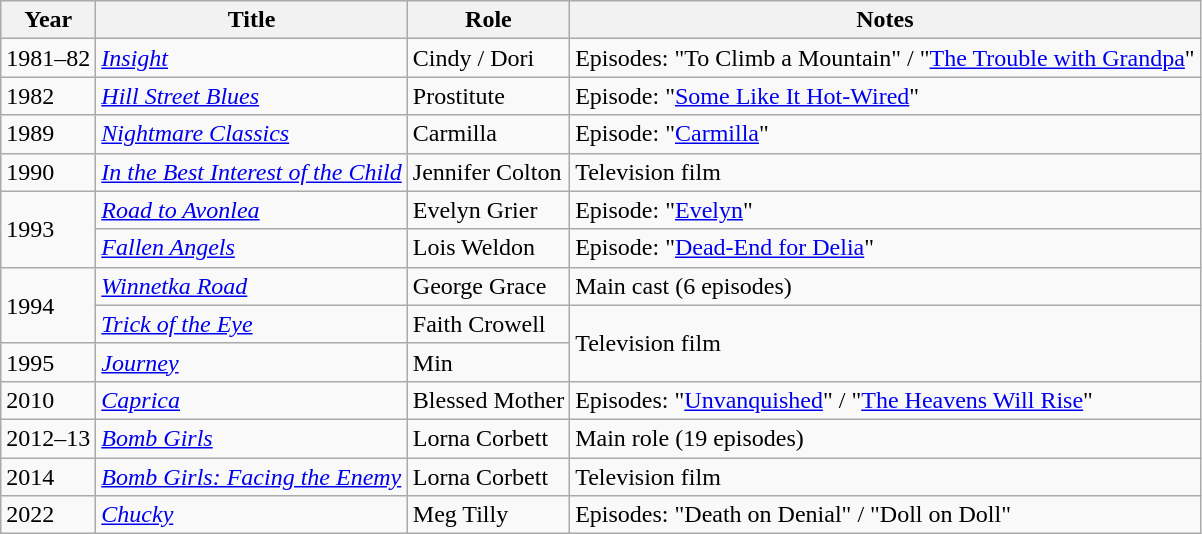<table class="wikitable sortable">
<tr>
<th>Year</th>
<th>Title</th>
<th>Role</th>
<th>Notes</th>
</tr>
<tr>
<td>1981–82</td>
<td><em><a href='#'>Insight</a></em></td>
<td>Cindy / Dori</td>
<td>Episodes: "To Climb a Mountain" / "<a href='#'>The Trouble with Grandpa</a>"</td>
</tr>
<tr>
<td>1982</td>
<td><em><a href='#'>Hill Street Blues</a></em></td>
<td>Prostitute</td>
<td>Episode: "<a href='#'>Some Like It Hot-Wired</a>"</td>
</tr>
<tr>
<td>1989</td>
<td><em><a href='#'>Nightmare Classics</a></em></td>
<td>Carmilla</td>
<td>Episode: "<a href='#'>Carmilla</a>"</td>
</tr>
<tr>
<td>1990</td>
<td><em><a href='#'>In the Best Interest of the Child</a></em></td>
<td>Jennifer Colton</td>
<td>Television film</td>
</tr>
<tr>
<td rowspan="2">1993</td>
<td><em><a href='#'>Road to Avonlea</a></em></td>
<td>Evelyn Grier</td>
<td>Episode: "<a href='#'>Evelyn</a>"</td>
</tr>
<tr>
<td><em><a href='#'>Fallen Angels</a></em></td>
<td>Lois Weldon</td>
<td>Episode: "<a href='#'>Dead-End for Delia</a>"</td>
</tr>
<tr>
<td rowspan="2">1994</td>
<td><em><a href='#'>Winnetka Road</a></em></td>
<td>George Grace</td>
<td>Main cast (6 episodes)</td>
</tr>
<tr>
<td><em><a href='#'>Trick of the Eye</a></em></td>
<td>Faith Crowell</td>
<td rowspan="2">Television film</td>
</tr>
<tr>
<td>1995</td>
<td><em><a href='#'>Journey</a></em></td>
<td>Min</td>
</tr>
<tr>
<td>2010</td>
<td><em><a href='#'>Caprica</a></em></td>
<td>Blessed Mother</td>
<td>Episodes: "<a href='#'>Unvanquished</a>" / "<a href='#'>The Heavens Will Rise</a>"</td>
</tr>
<tr>
<td>2012–13</td>
<td><em><a href='#'>Bomb Girls</a></em></td>
<td>Lorna Corbett</td>
<td>Main role (19 episodes)</td>
</tr>
<tr>
<td>2014</td>
<td><em><a href='#'>Bomb Girls: Facing the Enemy</a></em></td>
<td>Lorna Corbett</td>
<td>Television film</td>
</tr>
<tr>
<td>2022</td>
<td><em><a href='#'>Chucky</a></em></td>
<td>Meg Tilly</td>
<td>Episodes: "Death on Denial" / "Doll on Doll"</td>
</tr>
</table>
